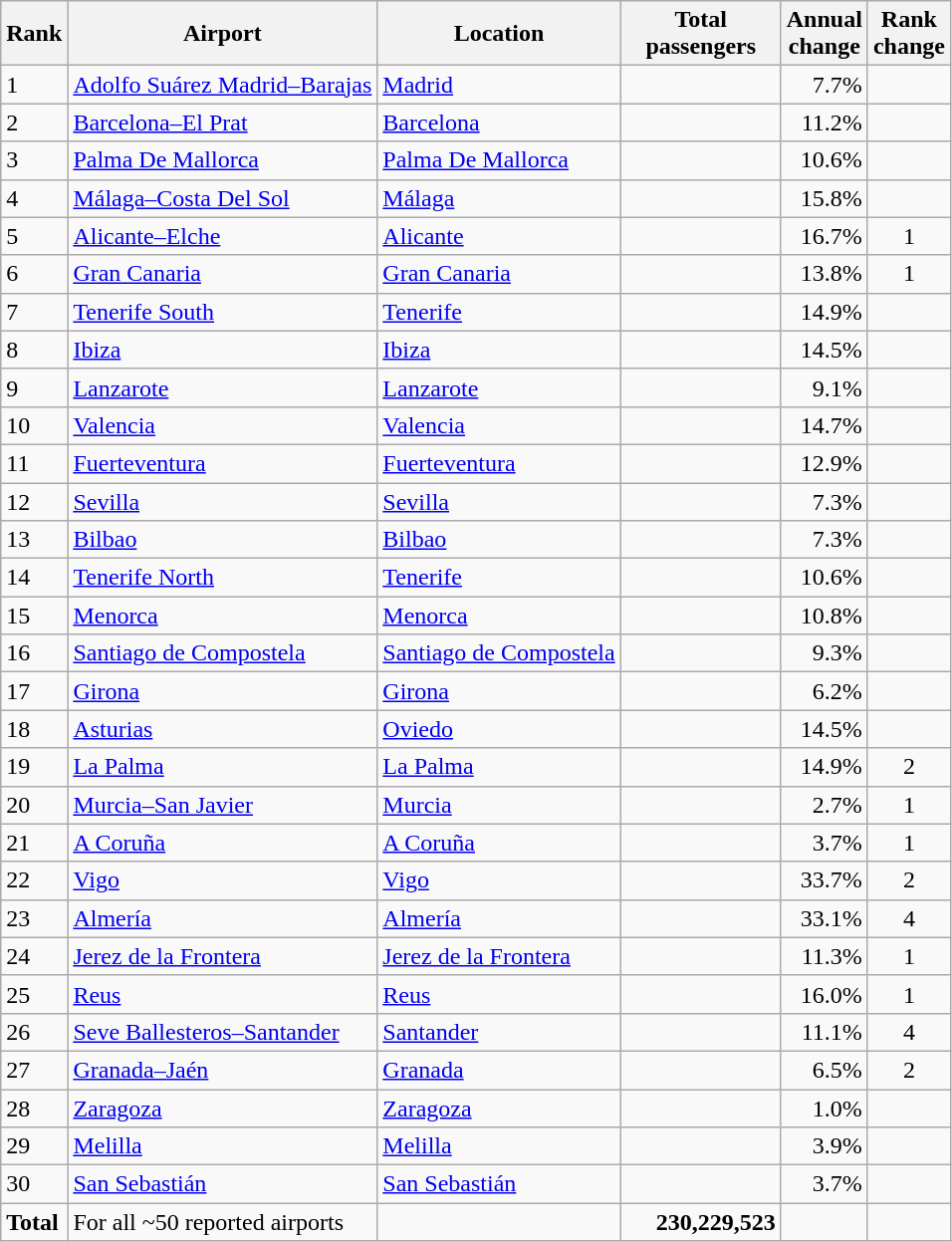<table class="wikitable">
<tr>
<th>Rank</th>
<th>Airport</th>
<th>Location</th>
<th style="width:100px">Total<br>passengers</th>
<th>Annual<br>change</th>
<th>Rank<br>change</th>
</tr>
<tr>
<td>1</td>
<td><a href='#'>Adolfo Suárez Madrid–Barajas</a></td>
<td><a href='#'>Madrid</a></td>
<td align="right"></td>
<td align="right">7.7%</td>
<td align="center"></td>
</tr>
<tr>
<td>2</td>
<td><a href='#'>Barcelona–El Prat</a></td>
<td><a href='#'>Barcelona</a></td>
<td align="right"></td>
<td align="right">11.2%</td>
<td align="center"></td>
</tr>
<tr>
<td>3</td>
<td><a href='#'>Palma De Mallorca</a></td>
<td><a href='#'>Palma De Mallorca</a></td>
<td align="right"></td>
<td align="right">10.6%</td>
<td align="center"></td>
</tr>
<tr>
<td>4</td>
<td><a href='#'>Málaga–Costa Del Sol</a></td>
<td><a href='#'>Málaga</a></td>
<td align="right"></td>
<td align="right">15.8%</td>
<td align="center"></td>
</tr>
<tr>
<td>5</td>
<td><a href='#'>Alicante–Elche</a></td>
<td><a href='#'>Alicante</a></td>
<td align="right"></td>
<td align="right">16.7%</td>
<td align="center"> 1</td>
</tr>
<tr>
<td>6</td>
<td><a href='#'>Gran Canaria</a></td>
<td><a href='#'>Gran Canaria</a></td>
<td align="right"></td>
<td align="right">13.8%</td>
<td align="center"> 1</td>
</tr>
<tr>
<td>7</td>
<td><a href='#'>Tenerife South</a></td>
<td><a href='#'>Tenerife</a></td>
<td align="right"></td>
<td align="right">14.9%</td>
<td align="center"></td>
</tr>
<tr>
<td>8</td>
<td><a href='#'>Ibiza</a></td>
<td><a href='#'>Ibiza</a></td>
<td align="right"></td>
<td align="right">14.5%</td>
<td align="center"></td>
</tr>
<tr>
<td>9</td>
<td><a href='#'>Lanzarote</a></td>
<td><a href='#'>Lanzarote</a></td>
<td align="right"></td>
<td align="right">9.1%</td>
<td align="center"></td>
</tr>
<tr>
<td>10</td>
<td><a href='#'>Valencia</a></td>
<td><a href='#'>Valencia</a></td>
<td align="right"></td>
<td align="right">14.7%</td>
<td align="center"></td>
</tr>
<tr>
<td>11</td>
<td><a href='#'>Fuerteventura</a></td>
<td><a href='#'>Fuerteventura</a></td>
<td align="right"></td>
<td align="right">12.9%</td>
<td align="center"></td>
</tr>
<tr>
<td>12</td>
<td><a href='#'>Sevilla</a></td>
<td><a href='#'>Sevilla</a></td>
<td align="right"></td>
<td align="right">7.3%</td>
<td align="center"></td>
</tr>
<tr>
<td>13</td>
<td><a href='#'>Bilbao</a></td>
<td><a href='#'>Bilbao</a></td>
<td align="right"></td>
<td align="right">7.3%</td>
<td align="center"></td>
</tr>
<tr>
<td>14</td>
<td><a href='#'>Tenerife North</a></td>
<td><a href='#'>Tenerife</a></td>
<td align="right"></td>
<td align="right">10.6%</td>
<td align="center"></td>
</tr>
<tr>
<td>15</td>
<td><a href='#'>Menorca</a></td>
<td><a href='#'>Menorca</a></td>
<td align="right"></td>
<td align="right">10.8%</td>
<td align="center"></td>
</tr>
<tr>
<td>16</td>
<td><a href='#'>Santiago de Compostela</a></td>
<td><a href='#'>Santiago de Compostela</a></td>
<td align="right"></td>
<td align="right">9.3%</td>
<td align="center"></td>
</tr>
<tr>
<td>17</td>
<td><a href='#'>Girona</a></td>
<td><a href='#'>Girona</a></td>
<td align="right"></td>
<td align="right">6.2%</td>
<td align="center"></td>
</tr>
<tr>
<td>18</td>
<td><a href='#'>Asturias</a></td>
<td><a href='#'>Oviedo</a></td>
<td align="right"></td>
<td align="right">14.5%</td>
<td align="center"></td>
</tr>
<tr>
<td>19</td>
<td><a href='#'>La Palma</a></td>
<td><a href='#'>La Palma</a></td>
<td align="right"></td>
<td align="right">14.9%</td>
<td align="center"> 2</td>
</tr>
<tr>
<td>20</td>
<td><a href='#'>Murcia–San Javier</a></td>
<td><a href='#'>Murcia</a></td>
<td align="right"></td>
<td align="right">2.7%</td>
<td align="center"> 1</td>
</tr>
<tr>
<td>21</td>
<td><a href='#'>A Coruña</a></td>
<td><a href='#'>A Coruña</a></td>
<td align="right"></td>
<td align="right">3.7%</td>
<td align="center"> 1</td>
</tr>
<tr>
<td>22</td>
<td><a href='#'>Vigo</a></td>
<td><a href='#'>Vigo</a></td>
<td align="right"></td>
<td align="right">33.7%</td>
<td align="center"> 2</td>
</tr>
<tr>
<td>23</td>
<td><a href='#'>Almería</a></td>
<td><a href='#'>Almería</a></td>
<td align="right"></td>
<td align="right">33.1%</td>
<td align="center"> 4</td>
</tr>
<tr>
<td>24</td>
<td><a href='#'>Jerez de la Frontera</a></td>
<td><a href='#'>Jerez de la Frontera</a></td>
<td align="right"></td>
<td align="right">11.3%</td>
<td align="center"> 1</td>
</tr>
<tr>
<td>25</td>
<td><a href='#'>Reus</a></td>
<td><a href='#'>Reus</a></td>
<td align="right"></td>
<td align="right">16.0%</td>
<td align="center"> 1</td>
</tr>
<tr>
<td>26</td>
<td><a href='#'>Seve Ballesteros–Santander</a></td>
<td><a href='#'>Santander</a></td>
<td align="right"></td>
<td align="right">11.1%</td>
<td align="center"> 4</td>
</tr>
<tr>
<td>27</td>
<td><a href='#'>Granada–Jaén</a></td>
<td><a href='#'>Granada</a></td>
<td align="right"></td>
<td align="right">6.5%</td>
<td align="center"> 2</td>
</tr>
<tr>
<td>28</td>
<td><a href='#'>Zaragoza</a></td>
<td><a href='#'>Zaragoza</a></td>
<td align="right"></td>
<td align="right">1.0%</td>
<td align="center"></td>
</tr>
<tr>
<td>29</td>
<td><a href='#'>Melilla</a></td>
<td><a href='#'>Melilla</a></td>
<td align="right"></td>
<td align="right">3.9%</td>
<td align="center"></td>
</tr>
<tr>
<td>30</td>
<td><a href='#'>San Sebastián</a></td>
<td><a href='#'>San Sebastián</a></td>
<td align="right"></td>
<td align="right">3.7%</td>
<td align="center"></td>
</tr>
<tr>
<td><strong>Total</strong></td>
<td>For all ~50 reported airports</td>
<td></td>
<td align="right"><strong>230,229,523</strong></td>
<td></td>
<td></td>
</tr>
</table>
